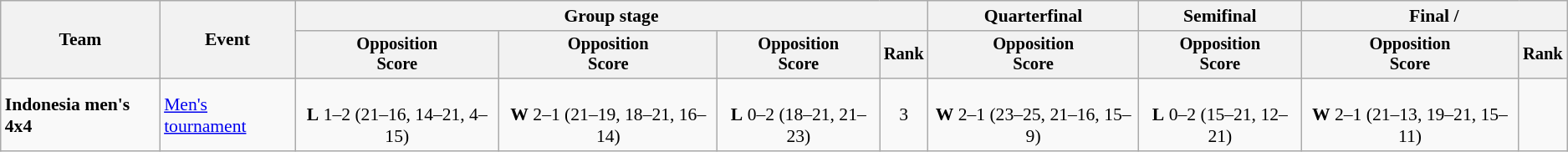<table class="wikitable" style="text-align:center; font-size:90%">
<tr>
<th rowspan=2>Team</th>
<th rowspan=2>Event</th>
<th colspan=4>Group stage</th>
<th>Quarterfinal</th>
<th>Semifinal</th>
<th colspan=2>Final / </th>
</tr>
<tr style="font-size:95%">
<th>Opposition<br>Score</th>
<th>Opposition<br>Score</th>
<th>Opposition<br>Score</th>
<th>Rank</th>
<th>Opposition<br>Score</th>
<th>Opposition<br>Score</th>
<th>Opposition<br>Score</th>
<th>Rank</th>
</tr>
<tr>
<td align="left"><strong>Indonesia men's 4x4</strong></td>
<td align="left"><a href='#'>Men's tournament</a></td>
<td><br><strong>L</strong> 1–2 (21–16, 14–21, 4–15)</td>
<td><br><strong>W</strong> 2–1 (21–19, 18–21, 16–14)</td>
<td><br><strong>L</strong> 0–2 (18–21, 21–23)</td>
<td>3</td>
<td><br><strong>W</strong> 2–1 (23–25, 21–16, 15–9)</td>
<td><br><strong>L</strong> 0–2 (15–21, 12–21)</td>
<td><br><strong>W</strong> 2–1 (21–13, 19–21, 15–11)</td>
<td></td>
</tr>
</table>
